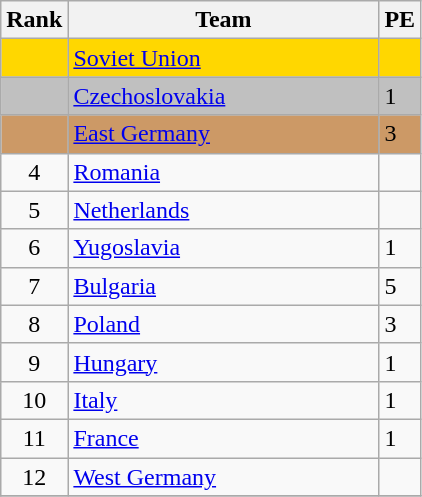<table class="wikitable">
<tr>
<th>Rank</th>
<th width=200>Team</th>
<th width=20>PE</th>
</tr>
<tr bgcolor=gold>
<td align=center></td>
<td> <a href='#'>Soviet Union</a></td>
<td></td>
</tr>
<tr bgcolor=silver>
<td align=center></td>
<td> <a href='#'>Czechoslovakia</a></td>
<td>1</td>
</tr>
<tr bgcolor=cc9966>
<td align=center></td>
<td> <a href='#'>East Germany</a></td>
<td>3</td>
</tr>
<tr>
<td align=center>4</td>
<td> <a href='#'>Romania</a></td>
<td></td>
</tr>
<tr>
<td align=center>5</td>
<td> <a href='#'>Netherlands</a></td>
<td></td>
</tr>
<tr>
<td align=center>6</td>
<td> <a href='#'>Yugoslavia</a></td>
<td>1</td>
</tr>
<tr>
<td align=center>7</td>
<td> <a href='#'>Bulgaria</a></td>
<td>5</td>
</tr>
<tr>
<td align=center>8</td>
<td> <a href='#'>Poland</a></td>
<td>3</td>
</tr>
<tr>
<td align=center>9</td>
<td> <a href='#'>Hungary</a></td>
<td>1</td>
</tr>
<tr>
<td align=center>10</td>
<td> <a href='#'>Italy</a></td>
<td>1</td>
</tr>
<tr>
<td align=center>11</td>
<td> <a href='#'>France</a></td>
<td>1</td>
</tr>
<tr>
<td align=center>12</td>
<td> <a href='#'>West Germany</a></td>
<td></td>
</tr>
<tr>
</tr>
</table>
